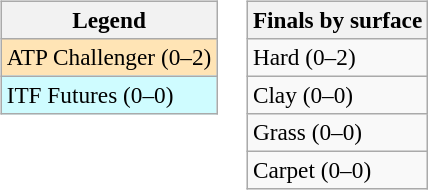<table>
<tr valign=top>
<td><br><table class=wikitable style=font-size:97%>
<tr>
<th>Legend</th>
</tr>
<tr bgcolor=moccasin>
<td>ATP Challenger (0–2)</td>
</tr>
<tr bgcolor=cffcff>
<td>ITF Futures (0–0)</td>
</tr>
</table>
</td>
<td><br><table class=wikitable style=font-size:97%>
<tr>
<th>Finals by surface</th>
</tr>
<tr>
<td>Hard (0–2)</td>
</tr>
<tr>
<td>Clay (0–0)</td>
</tr>
<tr>
<td>Grass (0–0)</td>
</tr>
<tr>
<td>Carpet (0–0)</td>
</tr>
</table>
</td>
</tr>
</table>
